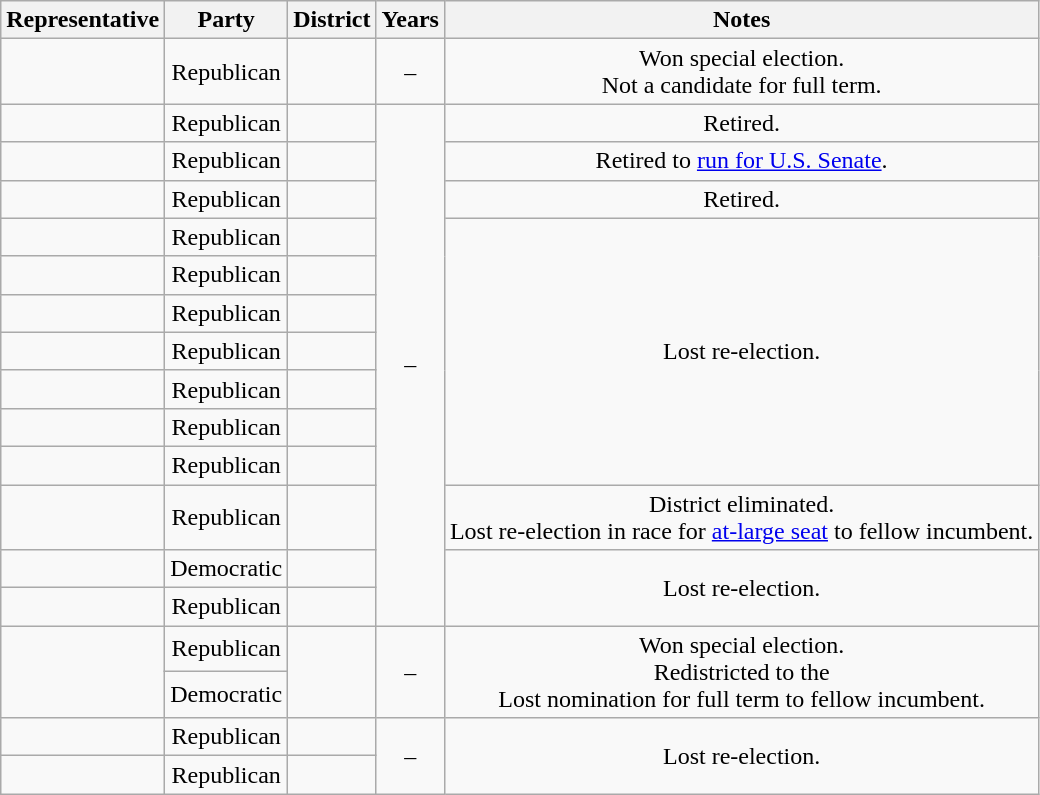<table class="wikitable sortable" style="text-align:center">
<tr valign=bottom>
<th>Representative</th>
<th>Party</th>
<th>District</th>
<th>Years</th>
<th>Notes</th>
</tr>
<tr>
<td align=left></td>
<td>Republican</td>
<td></td>
<td nowrap> –<br></td>
<td>Won special election.<br>Not a candidate for full term.</td>
</tr>
<tr>
<td align=left></td>
<td>Republican</td>
<td></td>
<td rowspan="13" nowrap=""> –<br></td>
<td>Retired.</td>
</tr>
<tr>
<td align=left></td>
<td>Republican</td>
<td></td>
<td>Retired to <a href='#'>run for U.S. Senate</a>.</td>
</tr>
<tr>
<td align=left></td>
<td>Republican</td>
<td></td>
<td>Retired.</td>
</tr>
<tr>
<td align=left></td>
<td>Republican</td>
<td></td>
<td rowspan="7">Lost re-election.</td>
</tr>
<tr>
<td align=left></td>
<td>Republican</td>
<td></td>
</tr>
<tr>
<td align=left></td>
<td>Republican</td>
<td></td>
</tr>
<tr>
<td align=left></td>
<td>Republican</td>
<td></td>
</tr>
<tr>
<td align=left></td>
<td>Republican</td>
<td></td>
</tr>
<tr>
<td align=left></td>
<td>Republican</td>
<td></td>
</tr>
<tr>
<td align=left></td>
<td>Republican</td>
<td></td>
</tr>
<tr>
<td align=left></td>
<td>Republican</td>
<td></td>
<td>District eliminated.<br>Lost re-election in race for <a href='#'>at-large seat</a> to fellow incumbent.</td>
</tr>
<tr>
<td align=left></td>
<td>Democratic</td>
<td></td>
<td rowspan="2">Lost re-election.</td>
</tr>
<tr>
<td align=left></td>
<td>Republican</td>
<td></td>
</tr>
<tr>
<td align=left rowspan=2></td>
<td>Republican</td>
<td rowspan=2></td>
<td rowspan=2> –<br></td>
<td rowspan=2>Won special election.<br>Redistricted to the <br>Lost nomination for full term to fellow incumbent.</td>
</tr>
<tr>
<td>Democratic</td>
</tr>
<tr>
<td align=left></td>
<td>Republican</td>
<td></td>
<td rowspan="2" nowrap=""> –<br></td>
<td rowspan="2">Lost re-election.</td>
</tr>
<tr>
<td align=left></td>
<td>Republican</td>
<td></td>
</tr>
</table>
